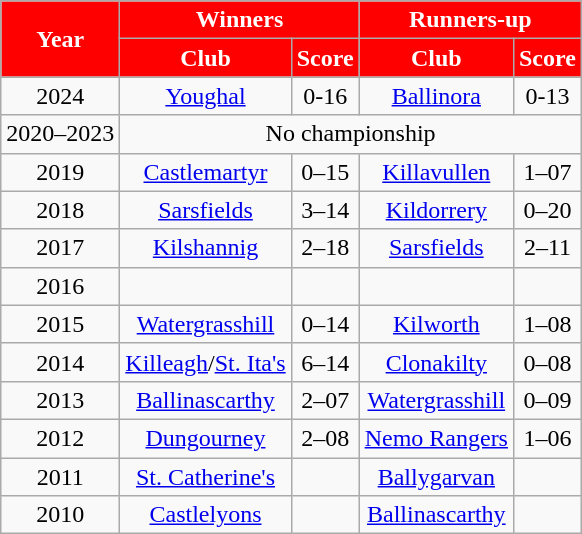<table class="wikitable sortable" style="text-align:center">
<tr>
<th rowspan="2" style="background:red;color:white" scope="col">Year</th>
<th colspan="2" style="background:red;color:white" scope="col">Winners</th>
<th colspan="2" style="background:red;color:white" class="unsortable" scope="col">Runners-up</th>
</tr>
<tr>
<th style="background:red;color:white" scope="col">Club</th>
<th style="background:red;color:white" scope="col">Score</th>
<th style="background:red;color:white" class="unsortable" scope="col">Club</th>
<th style="background:red;color:white" class="unsortable" scope="col">Score</th>
</tr>
<tr>
<td>2024</td>
<td><a href='#'>Youghal</a></td>
<td>0-16</td>
<td><a href='#'>Ballinora</a></td>
<td>0-13</td>
</tr>
<tr>
<td>2020–2023</td>
<td colspan="4">No championship</td>
</tr>
<tr>
<td>2019</td>
<td><a href='#'>Castlemartyr</a></td>
<td>0–15</td>
<td><a href='#'>Killavullen</a></td>
<td>1–07</td>
</tr>
<tr>
<td>2018</td>
<td><a href='#'>Sarsfields</a></td>
<td>3–14</td>
<td><a href='#'>Kildorrery</a></td>
<td>0–20</td>
</tr>
<tr>
<td>2017</td>
<td><a href='#'>Kilshannig</a></td>
<td>2–18</td>
<td><a href='#'>Sarsfields</a></td>
<td>2–11</td>
</tr>
<tr>
<td>2016</td>
<td></td>
<td></td>
<td></td>
<td></td>
</tr>
<tr>
<td>2015</td>
<td><a href='#'>Watergrasshill</a></td>
<td>0–14</td>
<td><a href='#'>Kilworth</a></td>
<td>1–08</td>
</tr>
<tr>
<td>2014</td>
<td><a href='#'>Killeagh</a>/<a href='#'>St. Ita's</a></td>
<td>6–14</td>
<td><a href='#'>Clonakilty</a></td>
<td>0–08</td>
</tr>
<tr>
<td>2013</td>
<td><a href='#'>Ballinascarthy</a></td>
<td>2–07</td>
<td><a href='#'>Watergrasshill</a></td>
<td>0–09</td>
</tr>
<tr>
<td>2012</td>
<td><a href='#'>Dungourney</a></td>
<td>2–08</td>
<td><a href='#'>Nemo Rangers</a></td>
<td>1–06</td>
</tr>
<tr>
<td>2011</td>
<td><a href='#'>St. Catherine's</a></td>
<td></td>
<td><a href='#'>Ballygarvan</a></td>
<td></td>
</tr>
<tr>
<td>2010</td>
<td><a href='#'>Castlelyons</a></td>
<td></td>
<td><a href='#'>Ballinascarthy</a></td>
<td></td>
</tr>
</table>
